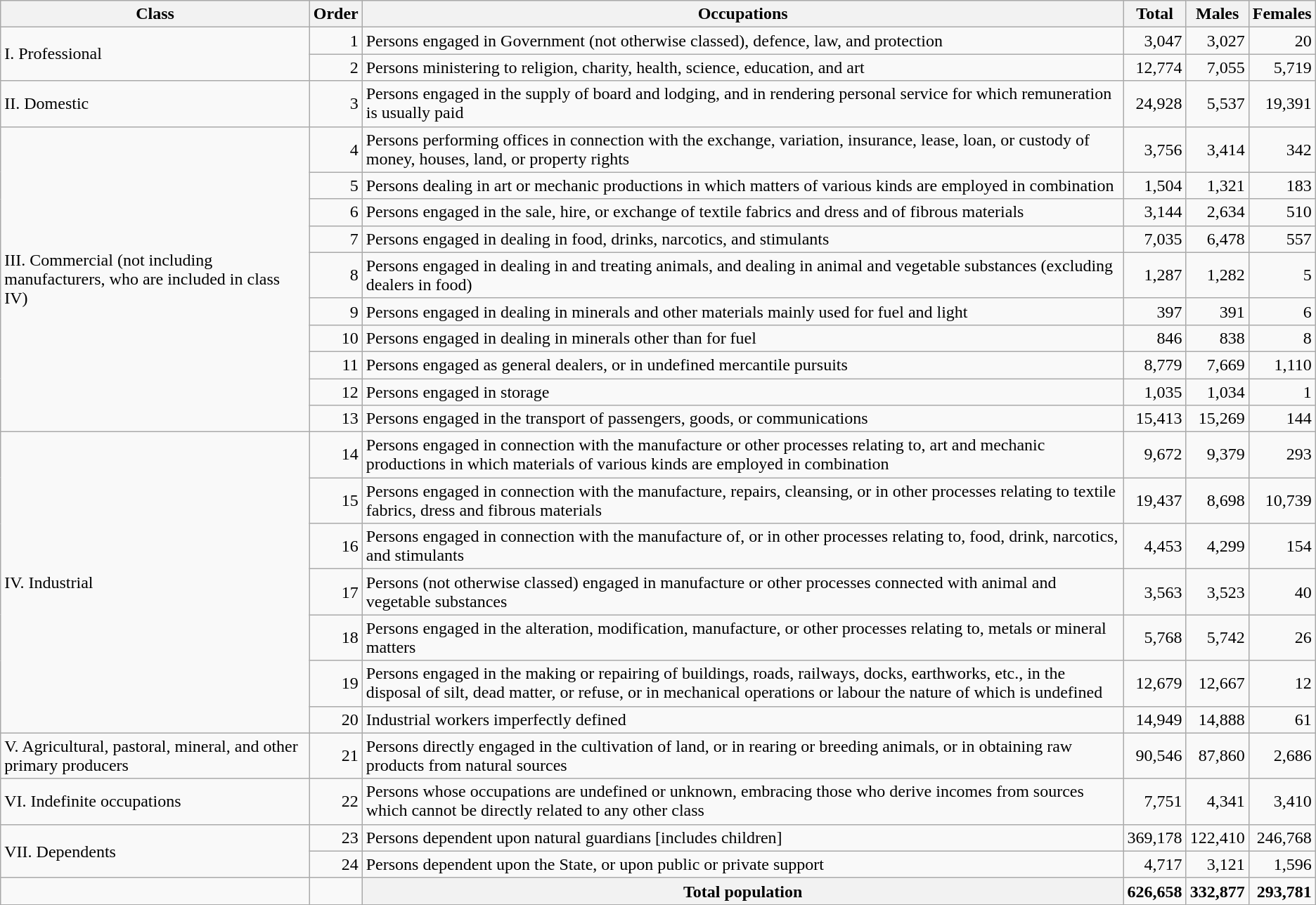<table class="wikitable" style="text-align:right">
<tr>
<th>Class</th>
<th>Order</th>
<th>Occupations</th>
<th>Total</th>
<th>Males</th>
<th>Females</th>
</tr>
<tr>
<td colspan="1" rowspan="2" align="left">I. Professional</td>
<td>1</td>
<td align="left">Persons engaged in Government (not otherwise classed), defence, law, and protection</td>
<td>3,047</td>
<td>3,027</td>
<td>20</td>
</tr>
<tr>
<td>2</td>
<td align="left">Persons ministering to religion, charity, health, science, education, and art</td>
<td>12,774</td>
<td>7,055</td>
<td>5,719</td>
</tr>
<tr>
<td align="left">II. Domestic</td>
<td>3</td>
<td align="left">Persons engaged in the supply of board and lodging, and in rendering personal service for which remuneration is usually paid</td>
<td>24,928</td>
<td>5,537</td>
<td>19,391</td>
</tr>
<tr>
<td colspan="1" rowspan="10" align="left">III. Commercial (not including manufacturers, who are included in class IV)</td>
<td>4</td>
<td align="left">Persons performing offices in connection with the exchange, variation, insurance, lease, loan, or custody of money, houses, land, or property rights</td>
<td>3,756</td>
<td>3,414</td>
<td>342</td>
</tr>
<tr>
<td>5</td>
<td align="left">Persons dealing in art or mechanic productions in which matters of various kinds are employed in combination</td>
<td>1,504</td>
<td>1,321</td>
<td>183</td>
</tr>
<tr>
<td>6</td>
<td align="left">Persons engaged in the sale, hire, or exchange of textile fabrics and dress and of fibrous materials</td>
<td>3,144</td>
<td>2,634</td>
<td>510</td>
</tr>
<tr>
<td>7</td>
<td align="left">Persons engaged in dealing in food, drinks, narcotics, and stimulants</td>
<td>7,035</td>
<td>6,478</td>
<td>557</td>
</tr>
<tr>
<td>8</td>
<td align="left">Persons engaged in dealing in and treating animals, and dealing in animal and vegetable substances (excluding dealers in food)</td>
<td>1,287</td>
<td>1,282</td>
<td>5</td>
</tr>
<tr>
<td>9</td>
<td align="left">Persons engaged in dealing in minerals and other materials mainly used for fuel and light</td>
<td>397</td>
<td>391</td>
<td>6</td>
</tr>
<tr>
<td>10</td>
<td align="left">Persons engaged in dealing in minerals other than for fuel</td>
<td>846</td>
<td>838</td>
<td>8</td>
</tr>
<tr>
<td>11</td>
<td align="left">Persons engaged as general dealers, or in undefined mercantile pursuits</td>
<td>8,779</td>
<td>7,669</td>
<td>1,110</td>
</tr>
<tr>
<td>12</td>
<td align="left">Persons engaged in storage</td>
<td>1,035</td>
<td>1,034</td>
<td>1</td>
</tr>
<tr>
<td>13</td>
<td align="left">Persons engaged in the transport of passengers, goods, or communications</td>
<td>15,413</td>
<td>15,269</td>
<td>144</td>
</tr>
<tr>
<td colspan="1" rowspan="7" align="left">IV. Industrial</td>
<td>14</td>
<td align="left">Persons engaged in connection with the manufacture or other processes relating to, art and mechanic productions in which materials of various kinds are employed in combination</td>
<td>9,672</td>
<td>9,379</td>
<td>293</td>
</tr>
<tr>
<td>15</td>
<td align="left">Persons engaged in connection with the manufacture, repairs, cleansing, or in other processes relating to textile fabrics, dress and fibrous materials</td>
<td>19,437</td>
<td>8,698</td>
<td>10,739</td>
</tr>
<tr>
<td>16</td>
<td align="left">Persons engaged in connection with the manufacture of, or in other processes relating to, food, drink, narcotics, and stimulants</td>
<td>4,453</td>
<td>4,299</td>
<td>154</td>
</tr>
<tr>
<td>17</td>
<td align="left">Persons (not otherwise classed) engaged in manufacture or other processes connected with animal and vegetable substances</td>
<td>3,563</td>
<td>3,523</td>
<td>40</td>
</tr>
<tr>
<td>18</td>
<td align="left">Persons engaged in the alteration, modification, manufacture, or other processes relating to, metals or mineral matters</td>
<td>5,768</td>
<td>5,742</td>
<td>26</td>
</tr>
<tr>
<td>19</td>
<td align="left">Persons engaged in the making or repairing of buildings, roads, railways, docks, earthworks, etc., in the disposal of silt, dead matter, or refuse, or in mechanical operations or labour the nature of which is undefined</td>
<td>12,679</td>
<td>12,667</td>
<td>12</td>
</tr>
<tr>
<td>20</td>
<td align="left">Industrial workers imperfectly defined</td>
<td>14,949</td>
<td>14,888</td>
<td>61</td>
</tr>
<tr>
<td align="left">V. Agricultural, pastoral, mineral, and other primary producers</td>
<td>21</td>
<td align="left">Persons directly engaged in the cultivation of land, or in rearing or breeding animals, or in obtaining raw products from natural sources</td>
<td>90,546</td>
<td>87,860</td>
<td>2,686</td>
</tr>
<tr>
<td align="left">VI. Indefinite occupations</td>
<td>22</td>
<td align="left">Persons whose occupations are undefined or unknown, embracing those who derive incomes from sources which cannot be directly related to any other class</td>
<td>7,751</td>
<td>4,341</td>
<td>3,410</td>
</tr>
<tr>
<td colspan="1" rowspan="2" align="left">VII. Dependents</td>
<td>23</td>
<td align="left">Persons dependent upon natural guardians [includes children]</td>
<td>369,178</td>
<td>122,410</td>
<td>246,768</td>
</tr>
<tr>
<td>24</td>
<td align="left">Persons dependent upon the State, or upon public or private support</td>
<td>4,717</td>
<td>3,121</td>
<td>1,596</td>
</tr>
<tr>
<td></td>
<td></td>
<th>Total population</th>
<td><strong>626,658</strong></td>
<td><strong>332,877</strong></td>
<td><strong>293,781</strong></td>
</tr>
</table>
